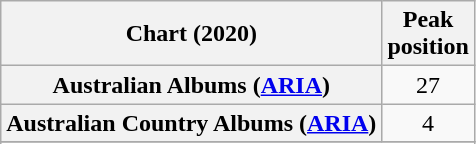<table class="wikitable sortable plainrowheaders" style="text-align:center">
<tr>
<th scope="col">Chart (2020)</th>
<th scope="col">Peak<br>position</th>
</tr>
<tr>
<th scope="row">Australian Albums (<a href='#'>ARIA</a>)</th>
<td>27</td>
</tr>
<tr>
<th scope="row">Australian Country Albums (<a href='#'>ARIA</a>)</th>
<td>4</td>
</tr>
<tr>
</tr>
<tr>
</tr>
<tr>
</tr>
<tr>
</tr>
<tr>
</tr>
<tr>
</tr>
<tr>
</tr>
<tr>
</tr>
</table>
